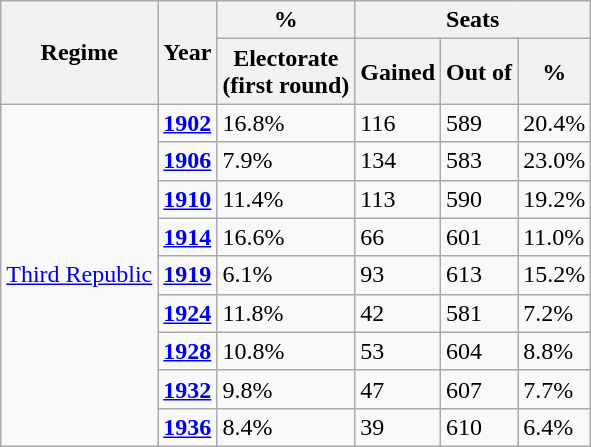<table class="wikitable sortable">
<tr>
<th rowspan="2" scope="col">Regime</th>
<th rowspan="2" scope="col">Year</th>
<th scope="col">%</th>
<th colspan="3">Seats</th>
</tr>
<tr>
<th scope="col">Electorate<br>(first round)</th>
<th>Gained</th>
<th>Out of</th>
<th>%</th>
</tr>
<tr>
<td rowspan="9" align="center"><a href='#'>Third Republic</a></td>
<td><strong><a href='#'>1902</a></strong></td>
<td>16.8%</td>
<td>116</td>
<td>589</td>
<td>20.4%</td>
</tr>
<tr>
<td><strong><a href='#'>1906</a></strong></td>
<td>7.9%</td>
<td>134</td>
<td>583</td>
<td>23.0%</td>
</tr>
<tr>
<td><strong><a href='#'>1910</a></strong></td>
<td>11.4%</td>
<td>113</td>
<td>590</td>
<td>19.2%</td>
</tr>
<tr>
<td><strong><a href='#'>1914</a></strong></td>
<td>16.6%</td>
<td>66</td>
<td>601</td>
<td>11.0%</td>
</tr>
<tr>
<td><strong><a href='#'>1919</a></strong></td>
<td>6.1%</td>
<td>93</td>
<td>613</td>
<td>15.2%</td>
</tr>
<tr>
<td><strong><a href='#'>1924</a></strong></td>
<td>11.8%</td>
<td>42</td>
<td>581</td>
<td>7.2%</td>
</tr>
<tr>
<td><strong><a href='#'>1928</a></strong></td>
<td>10.8%</td>
<td>53</td>
<td>604</td>
<td>8.8%</td>
</tr>
<tr>
<td><strong><a href='#'>1932</a></strong></td>
<td>9.8%</td>
<td>47</td>
<td>607</td>
<td>7.7%</td>
</tr>
<tr>
<td><strong><a href='#'>1936</a></strong></td>
<td>8.4%</td>
<td>39</td>
<td>610</td>
<td>6.4%</td>
</tr>
</table>
